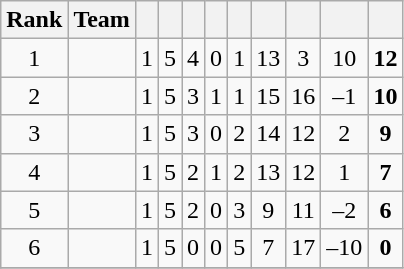<table class="wikitable sortable" style="text-align:center">
<tr>
<th>Rank</th>
<th>Team</th>
<th></th>
<th></th>
<th></th>
<th></th>
<th></th>
<th></th>
<th></th>
<th></th>
<th></th>
</tr>
<tr>
<td>1</td>
<td style="text-align:left;"></td>
<td>1</td>
<td>5</td>
<td>4</td>
<td>0</td>
<td>1</td>
<td>13</td>
<td>3</td>
<td>10</td>
<td><strong>12</strong></td>
</tr>
<tr>
<td>2</td>
<td style="text-align:left;"></td>
<td>1</td>
<td>5</td>
<td>3</td>
<td>1</td>
<td>1</td>
<td>15</td>
<td>16</td>
<td>–1</td>
<td><strong>10</strong></td>
</tr>
<tr>
<td>3</td>
<td style="text-align:left;"></td>
<td>1</td>
<td>5</td>
<td>3</td>
<td>0</td>
<td>2</td>
<td>14</td>
<td>12</td>
<td>2</td>
<td><strong>9</strong></td>
</tr>
<tr>
<td>4</td>
<td style="text-align:left;"></td>
<td>1</td>
<td>5</td>
<td>2</td>
<td>1</td>
<td>2</td>
<td>13</td>
<td>12</td>
<td>1</td>
<td><strong>7</strong></td>
</tr>
<tr>
<td>5</td>
<td style="text-align:left;"></td>
<td>1</td>
<td>5</td>
<td>2</td>
<td>0</td>
<td>3</td>
<td>9</td>
<td>11</td>
<td>–2</td>
<td><strong>6</strong></td>
</tr>
<tr>
<td>6</td>
<td style="text-align:left;"></td>
<td>1</td>
<td>5</td>
<td>0</td>
<td>0</td>
<td>5</td>
<td>7</td>
<td>17</td>
<td>–10</td>
<td><strong>0</strong></td>
</tr>
<tr>
</tr>
</table>
